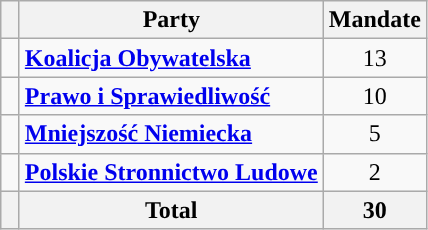<table class="wikitable">
<tr>
<th width=5></th>
<th>Party</th>
<th>Mandate</th>
</tr>
<tr>
<td style="background:"></td>
<td><strong><a href='#'>Koalicja Obywatelska</a></strong></td>
<td align="center">13</td>
</tr>
<tr>
<td style="background:"></td>
<td><strong><a href='#'>Prawo i Sprawiedliwość</a></strong></td>
<td align="center">10</td>
</tr>
<tr>
<td style="background:"></td>
<td><strong><a href='#'>Mniejszość Niemiecka</a></strong></td>
<td align="center">5</td>
</tr>
<tr>
<td style="background:"></td>
<td><strong><a href='#'>Polskie Stronnictwo Ludowe</a></strong></td>
<td align="center">2</td>
</tr>
<tr bgcolor="#ececec">
<th></th>
<th>Total</th>
<th align="center">30</th>
</tr>
</table>
